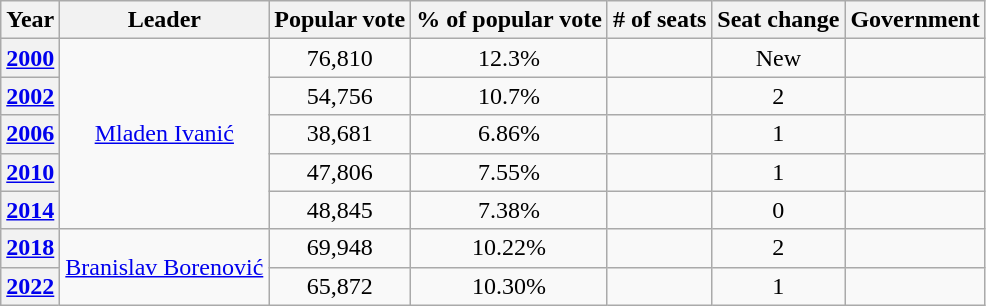<table class="wikitable" style="text-align:center">
<tr>
<th>Year</th>
<th>Leader</th>
<th>Popular vote</th>
<th>% of popular vote</th>
<th># of seats</th>
<th>Seat change</th>
<th>Government</th>
</tr>
<tr>
<th><a href='#'>2000</a></th>
<td rowspan=5><a href='#'>Mladen Ivanić</a></td>
<td>76,810</td>
<td>12.3%</td>
<td></td>
<td>New</td>
<td></td>
</tr>
<tr>
<th><a href='#'>2002</a></th>
<td>54,756</td>
<td>10.7%</td>
<td></td>
<td> 2</td>
<td></td>
</tr>
<tr>
<th><a href='#'>2006</a></th>
<td>38,681</td>
<td>6.86%</td>
<td></td>
<td> 1</td>
<td></td>
</tr>
<tr>
<th><a href='#'>2010</a></th>
<td>47,806</td>
<td>7.55%</td>
<td></td>
<td> 1</td>
<td></td>
</tr>
<tr>
<th><a href='#'>2014</a></th>
<td>48,845</td>
<td>7.38%</td>
<td></td>
<td> 0</td>
<td></td>
</tr>
<tr>
<th><a href='#'>2018</a></th>
<td rowspan=2><a href='#'>Branislav Borenović</a></td>
<td>69,948</td>
<td>10.22%</td>
<td></td>
<td> 2</td>
<td></td>
</tr>
<tr>
<th><a href='#'>2022</a></th>
<td>65,872</td>
<td>10.30%</td>
<td></td>
<td> 1</td>
<td></td>
</tr>
</table>
